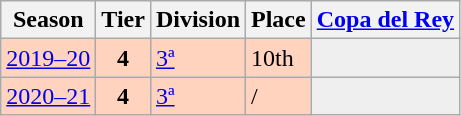<table class="wikitable">
<tr style="background:#f0f6fa;">
<th>Season</th>
<th>Tier</th>
<th>Division</th>
<th>Place</th>
<th><a href='#'>Copa del Rey</a></th>
</tr>
<tr>
<td style="background:#FFD3BD;"><a href='#'>2019–20</a></td>
<th style="background:#FFD3BD;">4</th>
<td style="background:#FFD3BD;"><a href='#'>3ª</a></td>
<td style="background:#FFD3BD;">10th</td>
<td style="background:#efefef;"></td>
</tr>
<tr>
<td style="background:#FFD3BD;"><a href='#'>2020–21</a></td>
<th style="background:#FFD3BD;">4</th>
<td style="background:#FFD3BD;"><a href='#'>3ª</a></td>
<td style="background:#FFD3BD;"> / </td>
<td style="background:#efefef;"></td>
</tr>
</table>
